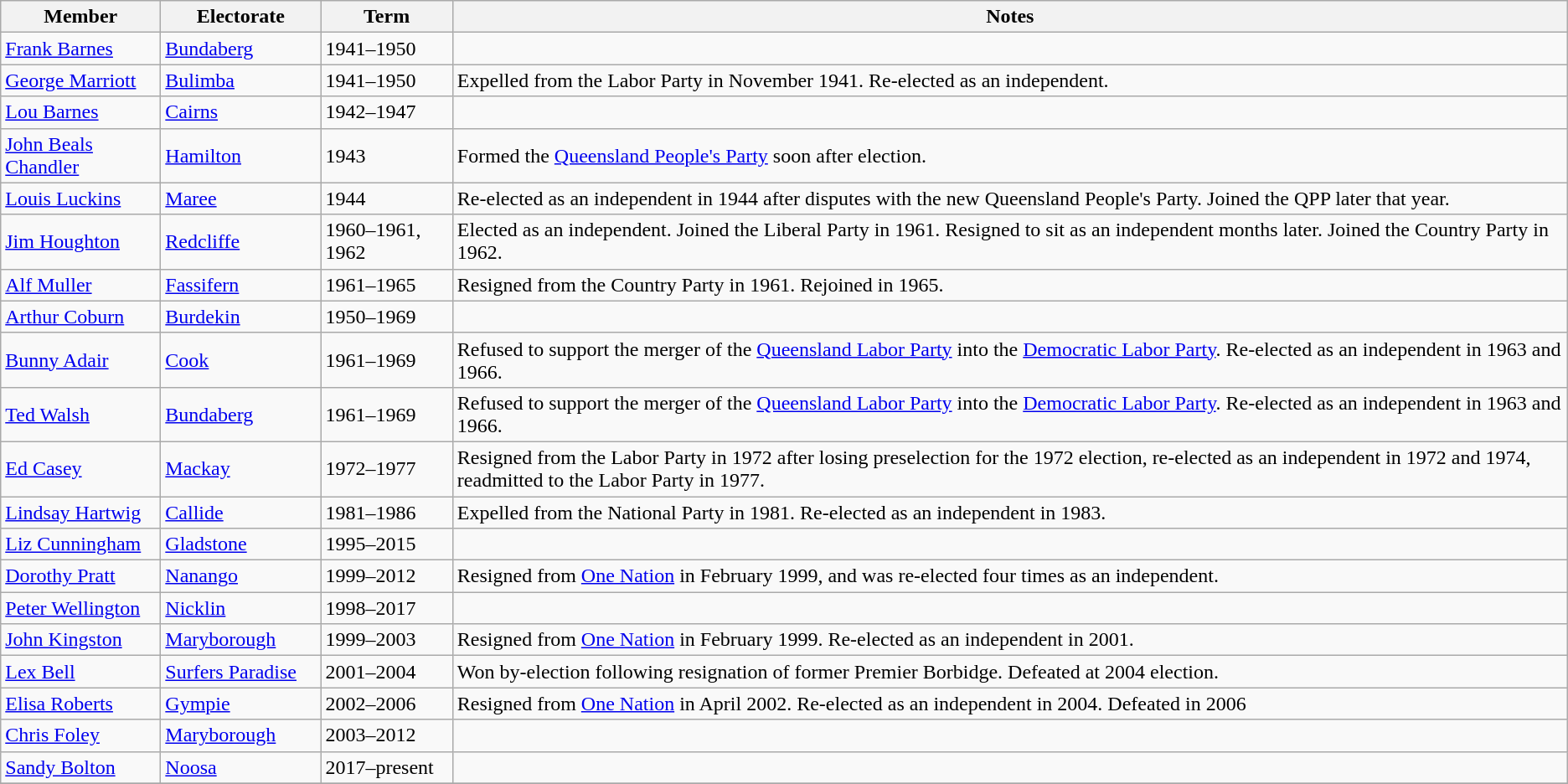<table class="wikitable">
<tr>
<th width=120px>Member</th>
<th width=120px>Electorate</th>
<th>Term</th>
<th>Notes</th>
</tr>
<tr>
<td><a href='#'>Frank Barnes</a></td>
<td><a href='#'>Bundaberg</a></td>
<td>1941–1950</td>
<td></td>
</tr>
<tr>
<td><a href='#'>George Marriott</a></td>
<td><a href='#'>Bulimba</a></td>
<td>1941–1950</td>
<td>Expelled from the Labor Party in November 1941. Re-elected as an independent.</td>
</tr>
<tr>
<td><a href='#'>Lou Barnes</a></td>
<td><a href='#'>Cairns</a></td>
<td>1942–1947</td>
<td></td>
</tr>
<tr>
<td><a href='#'>John Beals Chandler</a></td>
<td><a href='#'>Hamilton</a></td>
<td>1943</td>
<td>Formed the <a href='#'>Queensland People's Party</a> soon after election.</td>
</tr>
<tr>
<td><a href='#'>Louis Luckins</a></td>
<td><a href='#'>Maree</a></td>
<td>1944</td>
<td>Re-elected as an independent in 1944 after disputes with the new Queensland People's Party. Joined the QPP later that year.</td>
</tr>
<tr>
<td><a href='#'>Jim Houghton</a></td>
<td><a href='#'>Redcliffe</a></td>
<td>1960–1961, 1962</td>
<td>Elected as an independent. Joined the Liberal Party in 1961. Resigned to sit as an independent months later. Joined the Country Party in 1962.</td>
</tr>
<tr>
<td><a href='#'>Alf Muller</a></td>
<td><a href='#'>Fassifern</a></td>
<td>1961–1965</td>
<td>Resigned from the Country Party in 1961. Rejoined in 1965.</td>
</tr>
<tr>
<td><a href='#'>Arthur Coburn</a></td>
<td><a href='#'>Burdekin</a></td>
<td>1950–1969</td>
<td></td>
</tr>
<tr>
<td><a href='#'>Bunny Adair</a></td>
<td><a href='#'>Cook</a></td>
<td>1961–1969</td>
<td>Refused to support the merger of the <a href='#'>Queensland Labor Party</a> into the <a href='#'>Democratic Labor Party</a>. Re-elected as an independent in 1963 and 1966.</td>
</tr>
<tr>
<td><a href='#'>Ted Walsh</a></td>
<td><a href='#'>Bundaberg</a></td>
<td>1961–1969</td>
<td>Refused to support the merger of the <a href='#'>Queensland Labor Party</a> into the <a href='#'>Democratic Labor Party</a>. Re-elected as an independent in 1963 and 1966.</td>
</tr>
<tr>
<td><a href='#'>Ed Casey</a></td>
<td><a href='#'>Mackay</a></td>
<td>1972–1977</td>
<td>Resigned from the Labor Party in 1972 after losing preselection for the 1972 election, re-elected as an independent in 1972 and 1974, readmitted to the Labor Party in 1977.</td>
</tr>
<tr>
<td><a href='#'>Lindsay Hartwig</a></td>
<td><a href='#'>Callide</a></td>
<td>1981–1986</td>
<td>Expelled from the National Party in 1981. Re-elected as an independent in 1983.</td>
</tr>
<tr>
<td><a href='#'>Liz Cunningham</a></td>
<td><a href='#'>Gladstone</a></td>
<td>1995–2015</td>
<td></td>
</tr>
<tr>
<td><a href='#'>Dorothy Pratt</a></td>
<td><a href='#'>Nanango</a></td>
<td>1999–2012</td>
<td>Resigned from <a href='#'>One Nation</a> in February 1999, and was re-elected four times as an independent.</td>
</tr>
<tr>
<td><a href='#'>Peter Wellington</a></td>
<td><a href='#'>Nicklin</a></td>
<td>1998–2017</td>
<td></td>
</tr>
<tr>
<td><a href='#'>John Kingston</a></td>
<td><a href='#'>Maryborough</a></td>
<td>1999–2003</td>
<td>Resigned from <a href='#'>One Nation</a> in February 1999. Re-elected as an independent in 2001.</td>
</tr>
<tr>
<td><a href='#'>Lex Bell</a></td>
<td><a href='#'>Surfers Paradise</a></td>
<td>2001–2004</td>
<td>Won by-election following resignation of former Premier Borbidge. Defeated at 2004 election.</td>
</tr>
<tr>
<td><a href='#'>Elisa Roberts</a></td>
<td><a href='#'>Gympie</a></td>
<td>2002–2006</td>
<td>Resigned from <a href='#'>One Nation</a> in April 2002. Re-elected as an independent in 2004. Defeated in 2006</td>
</tr>
<tr>
<td><a href='#'>Chris Foley</a></td>
<td><a href='#'>Maryborough</a></td>
<td>2003–2012</td>
<td></td>
</tr>
<tr>
<td><a href='#'>Sandy Bolton</a></td>
<td><a href='#'>Noosa</a></td>
<td>2017–present</td>
<td></td>
</tr>
<tr>
</tr>
</table>
